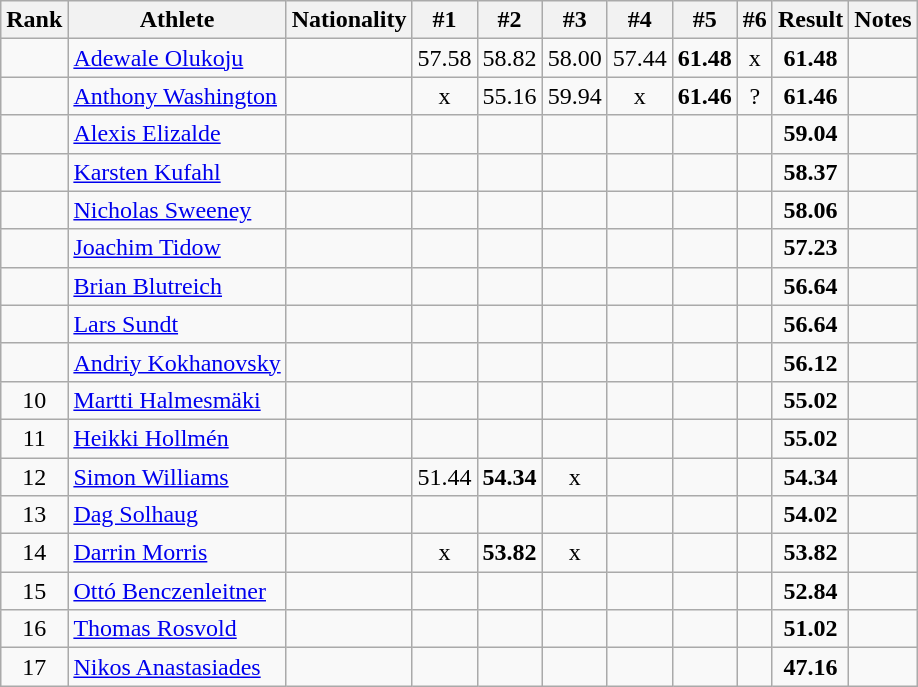<table class="wikitable sortable" style="text-align:center">
<tr>
<th>Rank</th>
<th>Athlete</th>
<th>Nationality</th>
<th>#1</th>
<th>#2</th>
<th>#3</th>
<th>#4</th>
<th>#5</th>
<th>#6</th>
<th>Result</th>
<th>Notes</th>
</tr>
<tr>
<td></td>
<td align=left><a href='#'>Adewale Olukoju</a></td>
<td align=left></td>
<td>57.58</td>
<td>58.82</td>
<td>58.00</td>
<td>57.44</td>
<td><strong>61.48</strong></td>
<td>x</td>
<td><strong>61.48</strong></td>
<td></td>
</tr>
<tr>
<td></td>
<td align=left><a href='#'>Anthony Washington</a></td>
<td align=left></td>
<td>x</td>
<td>55.16</td>
<td>59.94</td>
<td>x</td>
<td><strong>61.46</strong></td>
<td>?</td>
<td><strong>61.46</strong></td>
<td></td>
</tr>
<tr>
<td></td>
<td align=left><a href='#'>Alexis Elizalde</a></td>
<td align=left></td>
<td></td>
<td></td>
<td></td>
<td></td>
<td></td>
<td></td>
<td><strong>59.04</strong></td>
<td></td>
</tr>
<tr>
<td></td>
<td align=left><a href='#'>Karsten Kufahl</a></td>
<td align=left></td>
<td></td>
<td></td>
<td></td>
<td></td>
<td></td>
<td></td>
<td><strong>58.37</strong></td>
<td></td>
</tr>
<tr>
<td></td>
<td align=left><a href='#'>Nicholas Sweeney</a></td>
<td align=left></td>
<td></td>
<td></td>
<td></td>
<td></td>
<td></td>
<td></td>
<td><strong>58.06</strong></td>
<td></td>
</tr>
<tr>
<td></td>
<td align=left><a href='#'>Joachim Tidow</a></td>
<td align=left></td>
<td></td>
<td></td>
<td></td>
<td></td>
<td></td>
<td></td>
<td><strong>57.23</strong></td>
<td></td>
</tr>
<tr>
<td></td>
<td align=left><a href='#'>Brian Blutreich</a></td>
<td align=left></td>
<td></td>
<td></td>
<td></td>
<td></td>
<td></td>
<td></td>
<td><strong>56.64</strong></td>
<td></td>
</tr>
<tr>
<td></td>
<td align=left><a href='#'>Lars Sundt</a></td>
<td align=left></td>
<td></td>
<td></td>
<td></td>
<td></td>
<td></td>
<td></td>
<td><strong>56.64</strong></td>
<td></td>
</tr>
<tr>
<td></td>
<td align=left><a href='#'>Andriy Kokhanovsky</a></td>
<td align=left></td>
<td></td>
<td></td>
<td></td>
<td></td>
<td></td>
<td></td>
<td><strong>56.12</strong></td>
<td></td>
</tr>
<tr>
<td>10</td>
<td align=left><a href='#'>Martti Halmesmäki</a></td>
<td align=left></td>
<td></td>
<td></td>
<td></td>
<td></td>
<td></td>
<td></td>
<td><strong>55.02</strong></td>
<td></td>
</tr>
<tr>
<td>11</td>
<td align=left><a href='#'>Heikki Hollmén</a></td>
<td align=left></td>
<td></td>
<td></td>
<td></td>
<td></td>
<td></td>
<td></td>
<td><strong>55.02</strong></td>
<td></td>
</tr>
<tr>
<td>12</td>
<td align=left><a href='#'>Simon Williams</a></td>
<td align=left></td>
<td>51.44</td>
<td><strong>54.34</strong></td>
<td>x</td>
<td></td>
<td></td>
<td></td>
<td><strong>54.34</strong></td>
<td></td>
</tr>
<tr>
<td>13</td>
<td align=left><a href='#'>Dag Solhaug</a></td>
<td align=left></td>
<td></td>
<td></td>
<td></td>
<td></td>
<td></td>
<td></td>
<td><strong>54.02</strong></td>
<td></td>
</tr>
<tr>
<td>14</td>
<td align=left><a href='#'>Darrin Morris</a></td>
<td align=left></td>
<td>x</td>
<td><strong>53.82</strong></td>
<td>x</td>
<td></td>
<td></td>
<td></td>
<td><strong>53.82</strong></td>
<td></td>
</tr>
<tr>
<td>15</td>
<td align=left><a href='#'>Ottó Benczenleitner</a></td>
<td align=left></td>
<td></td>
<td></td>
<td></td>
<td></td>
<td></td>
<td></td>
<td><strong>52.84</strong></td>
<td></td>
</tr>
<tr>
<td>16</td>
<td align=left><a href='#'>Thomas Rosvold</a></td>
<td align=left></td>
<td></td>
<td></td>
<td></td>
<td></td>
<td></td>
<td></td>
<td><strong>51.02</strong></td>
<td></td>
</tr>
<tr>
<td>17</td>
<td align=left><a href='#'>Nikos Anastasiades</a></td>
<td align=left></td>
<td></td>
<td></td>
<td></td>
<td></td>
<td></td>
<td></td>
<td><strong>47.16</strong></td>
<td></td>
</tr>
</table>
